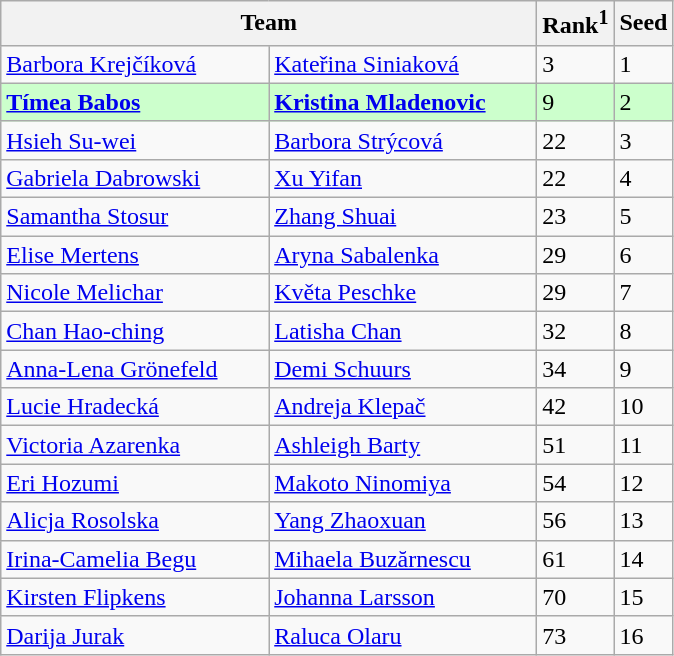<table class="wikitable sortable collapsible uncollapsed ">
<tr>
<th width="350" colspan=2>Team</th>
<th>Rank<sup>1</sup></th>
<th>Seed</th>
</tr>
<tr>
<td> <a href='#'>Barbora Krejčíková</a></td>
<td> <a href='#'>Kateřina Siniaková</a></td>
<td>3</td>
<td>1</td>
</tr>
<tr style="background-color:#cfc;">
<td> <strong><a href='#'>Tímea Babos</a> </strong></td>
<td> <strong><a href='#'>Kristina Mladenovic</a> </strong></td>
<td>9</td>
<td>2</td>
</tr>
<tr>
<td> <a href='#'>Hsieh Su-wei</a></td>
<td> <a href='#'>Barbora Strýcová</a></td>
<td>22</td>
<td>3</td>
</tr>
<tr>
<td> <a href='#'>Gabriela Dabrowski</a></td>
<td> <a href='#'>Xu Yifan</a></td>
<td>22</td>
<td>4</td>
</tr>
<tr>
<td> <a href='#'>Samantha Stosur</a></td>
<td> <a href='#'>Zhang Shuai</a></td>
<td>23</td>
<td>5</td>
</tr>
<tr>
<td> <a href='#'>Elise Mertens</a></td>
<td> <a href='#'>Aryna Sabalenka</a></td>
<td>29</td>
<td>6</td>
</tr>
<tr>
<td> <a href='#'>Nicole Melichar</a></td>
<td> <a href='#'>Květa Peschke</a></td>
<td>29</td>
<td>7</td>
</tr>
<tr>
<td> <a href='#'>Chan Hao-ching</a></td>
<td> <a href='#'>Latisha Chan</a></td>
<td>32</td>
<td>8</td>
</tr>
<tr>
<td> <a href='#'>Anna-Lena Grönefeld</a></td>
<td> <a href='#'>Demi Schuurs</a></td>
<td>34</td>
<td>9</td>
</tr>
<tr>
<td> <a href='#'>Lucie Hradecká</a></td>
<td> <a href='#'>Andreja Klepač</a></td>
<td>42</td>
<td>10</td>
</tr>
<tr>
<td> <a href='#'>Victoria Azarenka</a></td>
<td> <a href='#'>Ashleigh Barty</a></td>
<td>51</td>
<td>11</td>
</tr>
<tr>
<td> <a href='#'>Eri Hozumi</a></td>
<td> <a href='#'>Makoto Ninomiya</a></td>
<td>54</td>
<td>12</td>
</tr>
<tr>
<td> <a href='#'>Alicja Rosolska</a></td>
<td> <a href='#'>Yang Zhaoxuan</a></td>
<td>56</td>
<td>13</td>
</tr>
<tr>
<td> <a href='#'>Irina-Camelia Begu</a></td>
<td> <a href='#'>Mihaela Buzărnescu</a></td>
<td>61</td>
<td>14</td>
</tr>
<tr>
<td> <a href='#'>Kirsten Flipkens</a></td>
<td> <a href='#'>Johanna Larsson</a></td>
<td>70</td>
<td>15</td>
</tr>
<tr>
<td> <a href='#'>Darija Jurak</a></td>
<td> <a href='#'>Raluca Olaru</a></td>
<td>73</td>
<td>16</td>
</tr>
</table>
